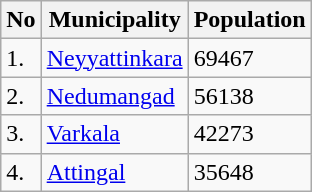<table class="wikitable" style="float:left;margin-right:1em;">
<tr>
<th>No</th>
<th>Municipality</th>
<th>Population</th>
</tr>
<tr>
<td>1.</td>
<td><a href='#'>Neyyattinkara</a></td>
<td>69467</td>
</tr>
<tr>
<td>2.</td>
<td><a href='#'>Nedumangad</a></td>
<td>56138</td>
</tr>
<tr>
<td>3.</td>
<td><a href='#'>Varkala</a></td>
<td>42273</td>
</tr>
<tr>
<td>4.</td>
<td><a href='#'>Attingal</a></td>
<td>35648</td>
</tr>
</table>
